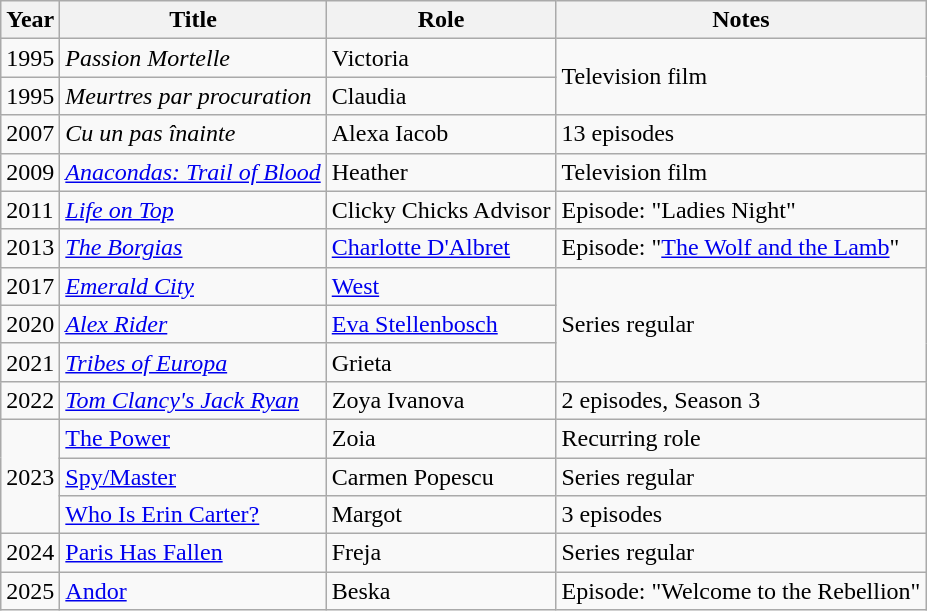<table class="wikitable sortable">
<tr>
<th>Year</th>
<th>Title</th>
<th>Role</th>
<th class="unsortable">Notes</th>
</tr>
<tr>
<td>1995</td>
<td><em>Passion Mortelle</em></td>
<td>Victoria</td>
<td rowspan="2">Television film</td>
</tr>
<tr>
<td>1995</td>
<td><em>Meurtres par procuration</em></td>
<td>Claudia</td>
</tr>
<tr>
<td>2007</td>
<td><em>Cu un pas înainte</em></td>
<td>Alexa Iacob</td>
<td>13 episodes</td>
</tr>
<tr>
<td>2009</td>
<td><em><a href='#'>Anacondas: Trail of Blood</a></em></td>
<td>Heather</td>
<td>Television film</td>
</tr>
<tr>
<td>2011</td>
<td><em><a href='#'>Life on Top</a></em></td>
<td>Clicky Chicks Advisor</td>
<td>Episode: "Ladies Night"</td>
</tr>
<tr>
<td>2013</td>
<td><em><a href='#'>The Borgias</a></em></td>
<td><a href='#'>Charlotte D'Albret</a></td>
<td>Episode: "<a href='#'>The Wolf and the Lamb</a>"</td>
</tr>
<tr>
<td>2017</td>
<td><em><a href='#'>Emerald City</a></em></td>
<td><a href='#'>West</a></td>
<td rowspan="3">Series regular</td>
</tr>
<tr>
<td>2020</td>
<td><em><a href='#'>Alex Rider</a></em></td>
<td><a href='#'>Eva Stellenbosch</a></td>
</tr>
<tr>
<td>2021</td>
<td><em><a href='#'>Tribes of Europa</a></em></td>
<td>Grieta</td>
</tr>
<tr>
<td>2022</td>
<td><em><a href='#'>Tom Clancy's Jack Ryan</a></td>
<td>Zoya Ivanova</td>
<td>2 episodes, Season 3</td>
</tr>
<tr>
<td rowspan=3>2023</td>
<td></em><a href='#'>The Power</a><em></td>
<td>Zoia</td>
<td>Recurring role</td>
</tr>
<tr>
<td></em><a href='#'>Spy/Master</a><em></td>
<td>Carmen Popescu</td>
<td>Series regular</td>
</tr>
<tr>
<td></em><a href='#'>Who Is Erin Carter?</a><em></td>
<td>Margot</td>
<td>3 episodes</td>
</tr>
<tr>
<td>2024</td>
<td></em><a href='#'>Paris Has Fallen</a><em></td>
<td>Freja</td>
<td>Series regular</td>
</tr>
<tr>
<td>2025</td>
<td><a href='#'></em>Andor<em></a></td>
<td>Beska</td>
<td>Episode: "Welcome to the Rebellion"</td>
</tr>
</table>
